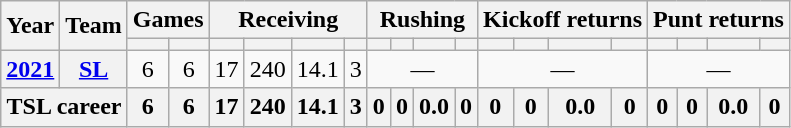<table class="wikitable" style="text-align: center;">
<tr>
<th rowspan="2">Year</th>
<th rowspan="2">Team</th>
<th colspan="2">Games</th>
<th colspan="4">Receiving</th>
<th colspan="4">Rushing</th>
<th colspan="4">Kickoff returns</th>
<th colspan="4">Punt returns</th>
</tr>
<tr>
<th></th>
<th></th>
<th></th>
<th></th>
<th></th>
<th></th>
<th></th>
<th></th>
<th></th>
<th></th>
<th></th>
<th></th>
<th></th>
<th></th>
<th></th>
<th></th>
<th></th>
<th></th>
</tr>
<tr>
<th><a href='#'>2021</a></th>
<th><a href='#'>SL</a></th>
<td>6</td>
<td>6</td>
<td>17</td>
<td>240</td>
<td>14.1</td>
<td>3</td>
<td colspan="4">—</td>
<td colspan="4">—</td>
<td colspan="4">—</td>
</tr>
<tr>
<th colspan="2">TSL career</th>
<th>6</th>
<th>6</th>
<th>17</th>
<th>240</th>
<th>14.1</th>
<th>3</th>
<th>0</th>
<th>0</th>
<th>0.0</th>
<th>0</th>
<th>0</th>
<th>0</th>
<th>0.0</th>
<th>0</th>
<th>0</th>
<th>0</th>
<th>0.0</th>
<th>0</th>
</tr>
</table>
